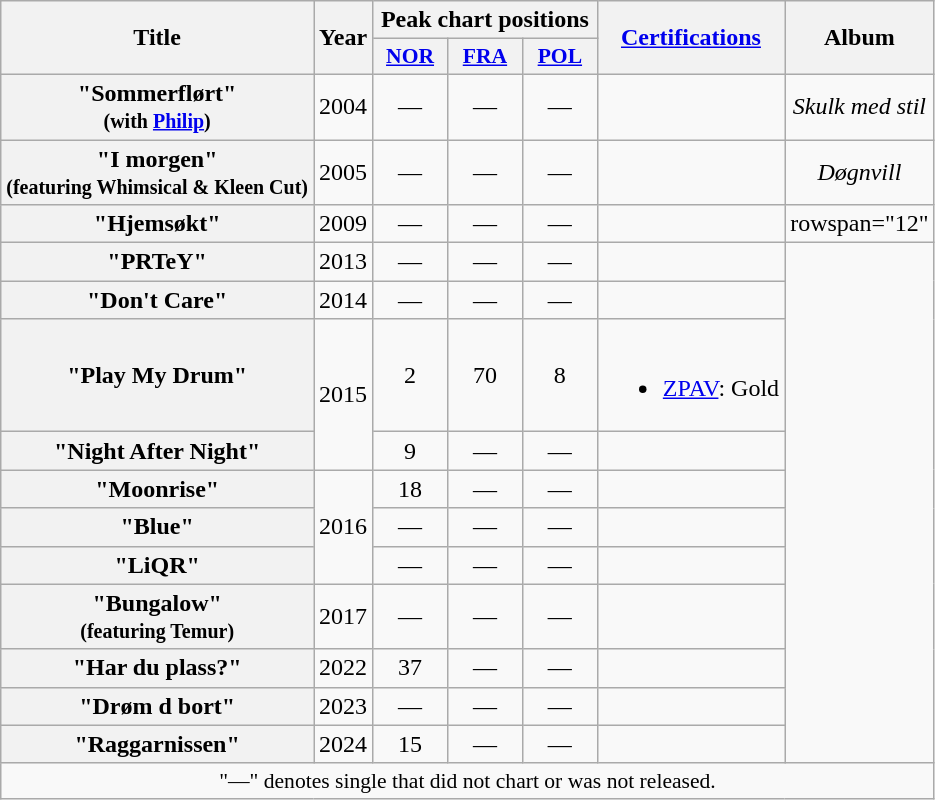<table class="wikitable plainrowheaders" style="text-align:center;">
<tr>
<th scope="col" rowspan="2">Title</th>
<th scope="col" rowspan="2">Year</th>
<th scope="col" colspan="3">Peak chart positions</th>
<th scope="col" rowspan="2"><a href='#'>Certifications</a></th>
<th scope="col" rowspan="2">Album</th>
</tr>
<tr>
<th scope="col" style="width:3em;font-size:90%;"><a href='#'>NOR</a><br></th>
<th scope="col" style="width:3em;font-size:90%;"><a href='#'>FRA</a><br></th>
<th scope="col" style="width:3em;font-size:90%;"><a href='#'>POL</a><br></th>
</tr>
<tr>
<th scope="row">"Sommerflørt"<br><small>(with <a href='#'>Philip</a>)</small></th>
<td>2004</td>
<td>—</td>
<td>—</td>
<td>—</td>
<td></td>
<td><em>Skulk med stil</em></td>
</tr>
<tr>
<th scope="row">"I morgen"<br><small>(featuring Whimsical & Kleen Cut)</small></th>
<td>2005</td>
<td>—</td>
<td>—</td>
<td>—</td>
<td></td>
<td style="text-align:center;"><em>Døgnvill</em></td>
</tr>
<tr>
<th scope="row">"Hjemsøkt"</th>
<td>2009</td>
<td>—</td>
<td>—</td>
<td>—</td>
<td></td>
<td>rowspan="12" </td>
</tr>
<tr>
<th scope="row">"PRTeY"</th>
<td>2013</td>
<td>—</td>
<td>—</td>
<td>—</td>
<td></td>
</tr>
<tr>
<th scope="row">"Don't Care"</th>
<td>2014</td>
<td>—</td>
<td>—</td>
<td>—</td>
<td></td>
</tr>
<tr>
<th scope="row">"Play My Drum"</th>
<td rowspan="2">2015</td>
<td>2</td>
<td>70</td>
<td>8</td>
<td><br><ul><li><a href='#'>ZPAV</a>: Gold</li></ul></td>
</tr>
<tr>
<th scope="row">"Night After Night"</th>
<td>9</td>
<td>—</td>
<td>—</td>
<td></td>
</tr>
<tr>
<th scope="row">"Moonrise"</th>
<td rowspan="3">2016</td>
<td>18</td>
<td>—</td>
<td>—</td>
<td></td>
</tr>
<tr>
<th scope="row">"Blue"</th>
<td>—</td>
<td>—</td>
<td>—</td>
<td></td>
</tr>
<tr>
<th scope="row">"LiQR"</th>
<td>—</td>
<td>—</td>
<td>—</td>
<td></td>
</tr>
<tr>
<th scope="row">"Bungalow"<br><small>(featuring Temur)</small></th>
<td>2017</td>
<td>—</td>
<td>—</td>
<td>—</td>
<td></td>
</tr>
<tr>
<th scope="row">"Har du plass?"<br></th>
<td>2022</td>
<td>37</td>
<td>—</td>
<td>—</td>
<td></td>
</tr>
<tr>
<th scope="row">"Drøm d bort"</th>
<td>2023</td>
<td>—</td>
<td>—</td>
<td>—</td>
<td></td>
</tr>
<tr>
<th scope="row">"Raggarnissen"<br></th>
<td>2024</td>
<td>15<br></td>
<td>—</td>
<td>—</td>
<td></td>
</tr>
<tr>
<td colspan="7" style="font-size:90%">"—" denotes single that did not chart or was not released.</td>
</tr>
</table>
